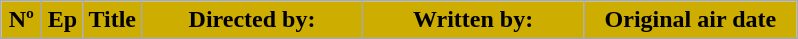<table class="wikitable" style="background:#fff;">
<tr>
<th style="background:#CDAD00; width:20px">Nº</th>
<th style="background:#CDAD00; width:20px">Ep</th>
<th style="background:#CDAD00">Title</th>
<th style="background:#CDAD00; width:140px">Directed by:</th>
<th style="background:#CDAD00; width:140px">Written by:</th>
<th style="background:#CDAD00; width:135px">Original air date<br>
























</th>
</tr>
</table>
